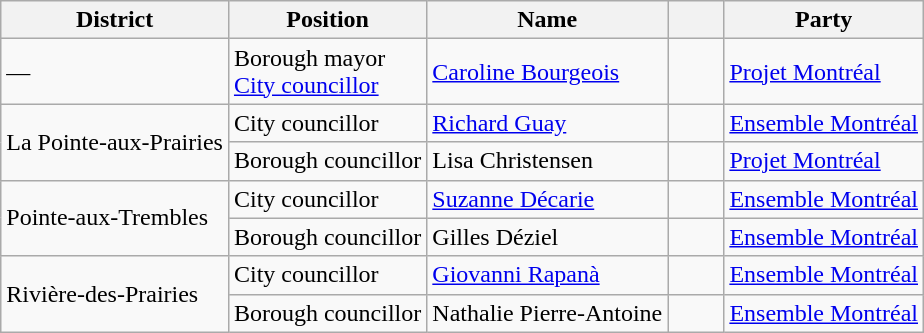<table class="wikitable" border="1">
<tr>
<th>District</th>
<th>Position</th>
<th>Name</th>
<th width="30px"> </th>
<th>Party</th>
</tr>
<tr>
<td>—</td>
<td>Borough mayor<br><a href='#'>City councillor</a></td>
<td><a href='#'>Caroline Bourgeois</a></td>
<td> </td>
<td><a href='#'>Projet Montréal</a></td>
</tr>
<tr>
<td rowspan=2>La Pointe-aux-Prairies</td>
<td>City councillor</td>
<td><a href='#'>Richard Guay</a></td>
<td> </td>
<td><a href='#'>Ensemble Montréal</a></td>
</tr>
<tr>
<td>Borough councillor</td>
<td>Lisa Christensen</td>
<td> </td>
<td><a href='#'>Projet Montréal</a></td>
</tr>
<tr>
<td rowspan=2>Pointe-aux-Trembles</td>
<td>City councillor</td>
<td><a href='#'>Suzanne Décarie</a></td>
<td> </td>
<td><a href='#'>Ensemble Montréal</a></td>
</tr>
<tr>
<td>Borough councillor</td>
<td>Gilles Déziel</td>
<td> </td>
<td><a href='#'>Ensemble Montréal</a></td>
</tr>
<tr>
<td rowspan=2>Rivière-des-Prairies</td>
<td>City councillor</td>
<td><a href='#'>Giovanni Rapanà</a></td>
<td> </td>
<td><a href='#'>Ensemble Montréal</a></td>
</tr>
<tr>
<td>Borough councillor</td>
<td>Nathalie Pierre-Antoine</td>
<td> </td>
<td><a href='#'>Ensemble Montréal</a></td>
</tr>
</table>
